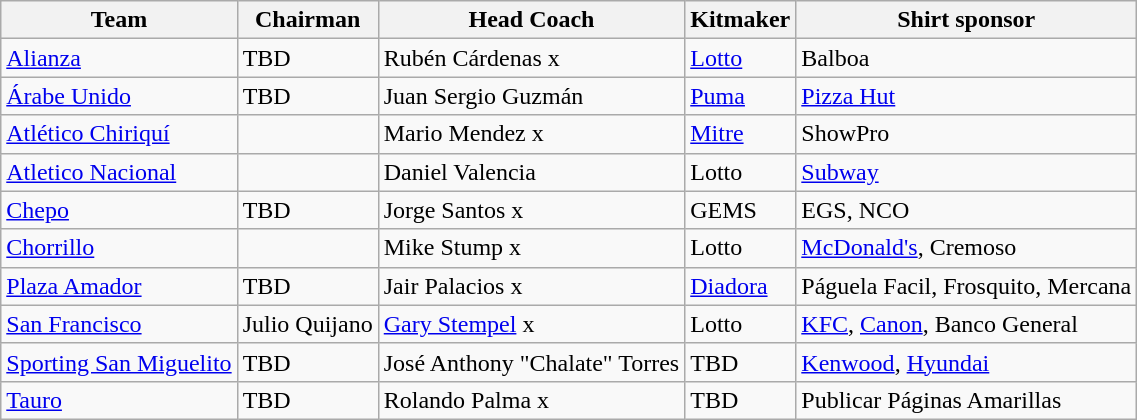<table class="wikitable sortable">
<tr>
<th>Team</th>
<th>Chairman</th>
<th>Head Coach</th>
<th>Kitmaker</th>
<th>Shirt sponsor</th>
</tr>
<tr>
<td><a href='#'>Alianza</a></td>
<td> TBD</td>
<td> Rubén Cárdenas x</td>
<td><a href='#'>Lotto</a></td>
<td>Balboa</td>
</tr>
<tr>
<td><a href='#'>Árabe Unido</a></td>
<td> TBD</td>
<td> Juan Sergio Guzmán</td>
<td><a href='#'>Puma</a></td>
<td><a href='#'>Pizza Hut</a></td>
</tr>
<tr>
<td><a href='#'>Atlético Chiriquí</a></td>
<td></td>
<td> Mario Mendez x</td>
<td><a href='#'>Mitre</a></td>
<td>ShowPro</td>
</tr>
<tr>
<td><a href='#'>Atletico Nacional</a></td>
<td></td>
<td> Daniel Valencia</td>
<td>Lotto</td>
<td><a href='#'>Subway</a></td>
</tr>
<tr>
<td><a href='#'>Chepo</a></td>
<td> TBD</td>
<td> Jorge Santos x</td>
<td>GEMS</td>
<td>EGS, NCO</td>
</tr>
<tr>
<td><a href='#'>Chorrillo</a></td>
<td></td>
<td> Mike Stump x</td>
<td>Lotto</td>
<td><a href='#'>McDonald's</a>, Cremoso</td>
</tr>
<tr>
<td><a href='#'>Plaza Amador</a></td>
<td> TBD</td>
<td> Jair Palacios x</td>
<td><a href='#'>Diadora</a></td>
<td>Páguela Facil, Frosquito, Mercana</td>
</tr>
<tr>
<td><a href='#'>San Francisco</a></td>
<td>Julio Quijano</td>
<td>  <a href='#'>Gary Stempel</a> x</td>
<td>Lotto</td>
<td><a href='#'>KFC</a>, <a href='#'>Canon</a>, Banco General</td>
</tr>
<tr>
<td><a href='#'>Sporting San Miguelito</a></td>
<td> TBD</td>
<td> José Anthony "Chalate" Torres</td>
<td>TBD</td>
<td><a href='#'>Kenwood</a>, <a href='#'>Hyundai</a></td>
</tr>
<tr>
<td><a href='#'>Tauro</a></td>
<td> TBD</td>
<td> Rolando Palma x</td>
<td>TBD</td>
<td>Publicar Páginas Amarillas</td>
</tr>
</table>
